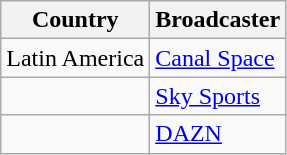<table class="wikitable">
<tr>
<th align=center>Country</th>
<th align=center>Broadcaster</th>
</tr>
<tr>
<td>Latin America</td>
<td><a href='#'>Canal Space</a></td>
</tr>
<tr>
<td></td>
<td><a href='#'>Sky Sports</a></td>
</tr>
<tr>
<td></td>
<td><a href='#'>DAZN</a></td>
</tr>
</table>
